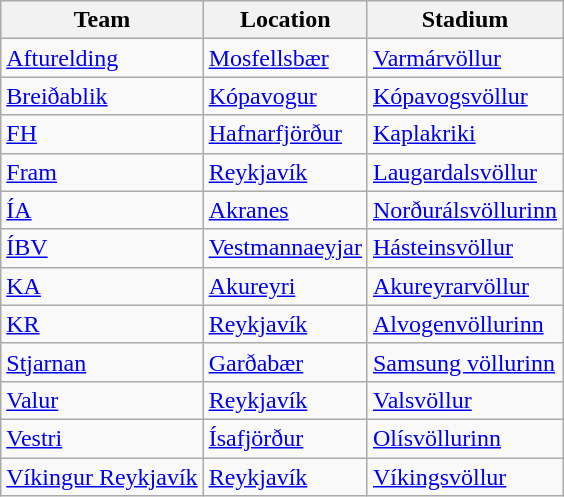<table class="wikitable sortable">
<tr>
<th>Team</th>
<th>Location</th>
<th>Stadium</th>
</tr>
<tr>
<td><a href='#'>Afturelding</a></td>
<td><a href='#'>Mosfellsbær</a></td>
<td><a href='#'>Varmárvöllur</a></td>
</tr>
<tr>
<td><a href='#'>Breiðablik</a></td>
<td><a href='#'>Kópavogur</a></td>
<td><a href='#'>Kópavogsvöllur</a></td>
</tr>
<tr>
<td><a href='#'>FH</a></td>
<td><a href='#'>Hafnarfjörður</a></td>
<td><a href='#'>Kaplakriki</a></td>
</tr>
<tr>
<td><a href='#'>Fram</a></td>
<td><a href='#'>Reykjavík</a></td>
<td><a href='#'>Laugardalsvöllur</a></td>
</tr>
<tr>
<td><a href='#'>ÍA</a></td>
<td><a href='#'>Akranes</a></td>
<td><a href='#'>Norðurálsvöllurinn</a></td>
</tr>
<tr>
<td><a href='#'>ÍBV</a></td>
<td><a href='#'>Vestmannaeyjar</a></td>
<td><a href='#'>Hásteinsvöllur</a></td>
</tr>
<tr>
<td><a href='#'>KA</a></td>
<td><a href='#'>Akureyri</a></td>
<td><a href='#'>Akureyrarvöllur</a></td>
</tr>
<tr>
<td><a href='#'>KR</a></td>
<td><a href='#'>Reykjavík</a></td>
<td><a href='#'>Alvogenvöllurinn</a></td>
</tr>
<tr>
<td><a href='#'>Stjarnan</a></td>
<td><a href='#'>Garðabær</a></td>
<td><a href='#'>Samsung völlurinn</a></td>
</tr>
<tr>
<td><a href='#'>Valur</a></td>
<td><a href='#'>Reykjavík</a></td>
<td><a href='#'>Valsvöllur</a></td>
</tr>
<tr>
<td><a href='#'>Vestri</a></td>
<td><a href='#'>Ísafjörður</a></td>
<td><a href='#'>Olísvöllurinn</a></td>
</tr>
<tr>
<td><a href='#'>Víkingur Reykjavík</a></td>
<td><a href='#'>Reykjavík</a></td>
<td><a href='#'>Víkingsvöllur</a></td>
</tr>
</table>
